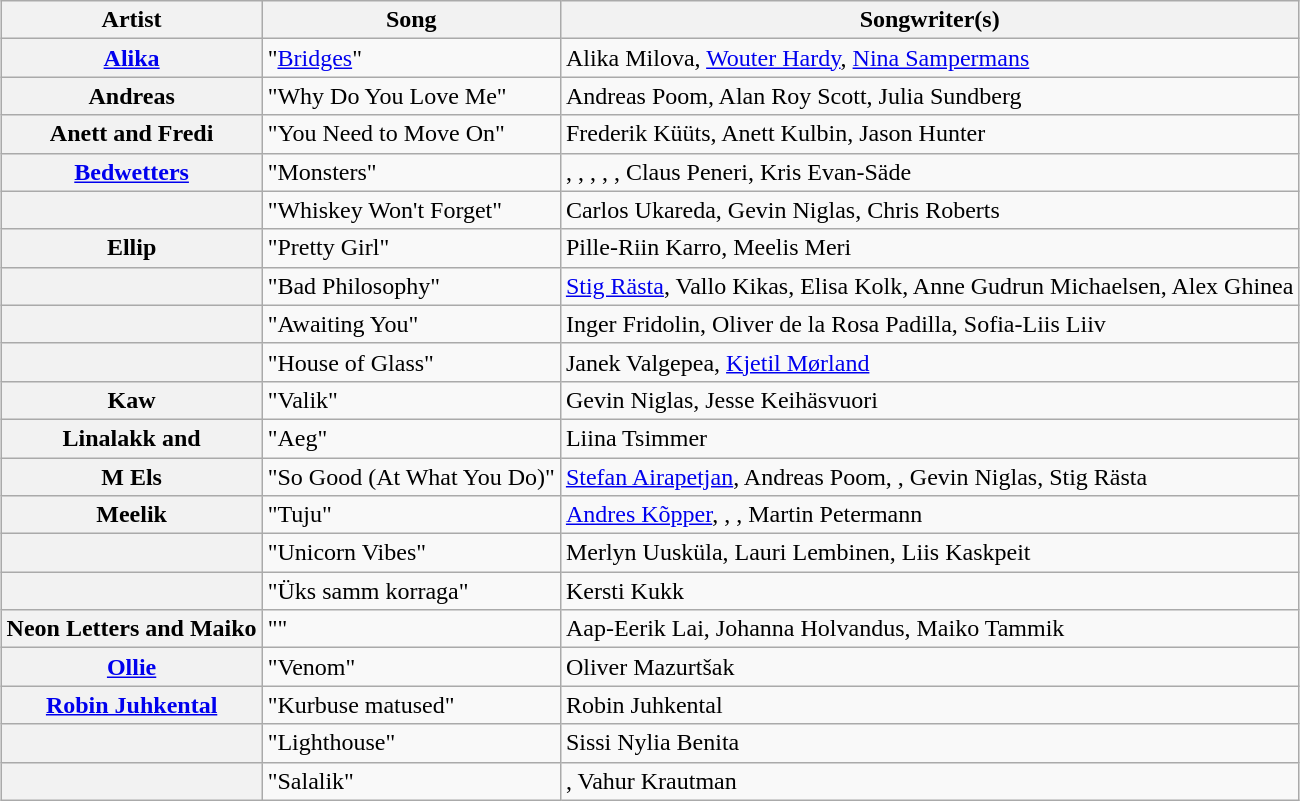<table class="sortable wikitable plainrowheaders" style="margin: 1em auto 1em auto">
<tr>
<th scope="col">Artist</th>
<th scope="col">Song</th>
<th class="unsortable" scope="col">Songwriter(s)</th>
</tr>
<tr>
<th scope="row"><a href='#'>Alika</a></th>
<td>"<a href='#'>Bridges</a>"</td>
<td>Alika Milova, <a href='#'>Wouter Hardy</a>, <a href='#'>Nina Sampermans</a></td>
</tr>
<tr>
<th scope="row">Andreas</th>
<td>"Why Do You Love Me"</td>
<td>Andreas Poom, Alan Roy Scott, Julia Sundberg</td>
</tr>
<tr>
<th scope="row">Anett and Fredi</th>
<td>"You Need to Move On"</td>
<td>Frederik Küüts, Anett Kulbin, Jason Hunter</td>
</tr>
<tr>
<th scope="row"><a href='#'>Bedwetters</a></th>
<td>"Monsters"</td>
<td>, , , , , Claus Peneri, Kris Evan-Säde</td>
</tr>
<tr>
<th scope="row"></th>
<td>"Whiskey Won't Forget"</td>
<td>Carlos Ukareda, Gevin Niglas, Chris Roberts</td>
</tr>
<tr>
<th scope="row">Ellip</th>
<td>"Pretty Girl"</td>
<td>Pille-Riin Karro, Meelis Meri</td>
</tr>
<tr>
<th scope="row"></th>
<td>"Bad Philosophy"</td>
<td><a href='#'>Stig Rästa</a>, Vallo Kikas, Elisa Kolk, Anne Gudrun Michaelsen, Alex Ghinea</td>
</tr>
<tr>
<th scope="row"></th>
<td>"Awaiting You"</td>
<td>Inger Fridolin, Oliver de la Rosa Padilla, Sofia-Liis Liiv</td>
</tr>
<tr>
<th scope="row"></th>
<td>"House of Glass"</td>
<td>Janek Valgepea, <a href='#'>Kjetil Mørland</a></td>
</tr>
<tr>
<th scope="row">Kaw</th>
<td>"Valik"</td>
<td>Gevin Niglas, Jesse Keihäsvuori</td>
</tr>
<tr>
<th scope="row">Linalakk and </th>
<td>"Aeg"</td>
<td>Liina Tsimmer</td>
</tr>
<tr>
<th scope="row">M Els</th>
<td>"So Good (At What You Do)"</td>
<td><a href='#'>Stefan Airapetjan</a>, Andreas Poom, , Gevin Niglas, Stig Rästa</td>
</tr>
<tr>
<th scope="row">Meelik</th>
<td>"Tuju"</td>
<td><a href='#'>Andres Kõpper</a>, , , Martin Petermann</td>
</tr>
<tr>
<th scope="row"></th>
<td>"Unicorn Vibes"</td>
<td>Merlyn Uusküla, Lauri Lembinen, Liis Kaskpeit</td>
</tr>
<tr>
<th scope="row"></th>
<td>"Üks samm korraga"</td>
<td>Kersti Kukk</td>
</tr>
<tr>
<th scope="row">Neon Letters and Maiko</th>
<td>"" </td>
<td>Aap-Eerik Lai, Johanna Holvandus, Maiko Tammik</td>
</tr>
<tr>
<th scope="row"><a href='#'>Ollie</a></th>
<td>"Venom"</td>
<td>Oliver Mazurtšak</td>
</tr>
<tr>
<th scope="row"><a href='#'>Robin Juhkental</a></th>
<td>"Kurbuse matused"</td>
<td>Robin Juhkental</td>
</tr>
<tr>
<th scope="row"></th>
<td>"Lighthouse"</td>
<td>Sissi Nylia Benita</td>
</tr>
<tr>
<th scope="row"></th>
<td>"Salalik"</td>
<td>, Vahur Krautman</td>
</tr>
</table>
